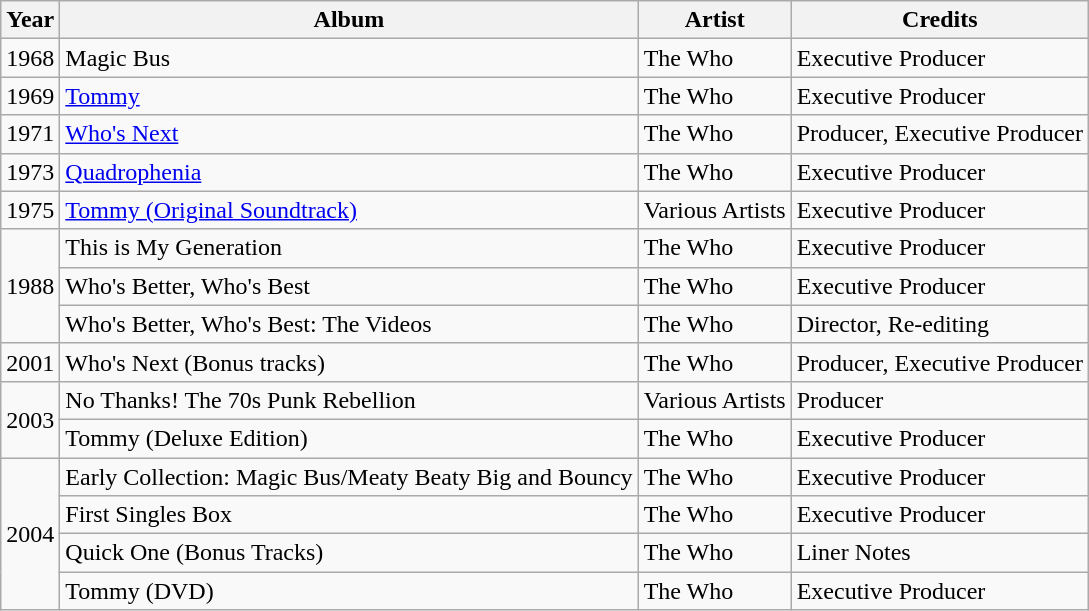<table class="wikitable">
<tr>
<th>Year</th>
<th>Album</th>
<th>Artist</th>
<th>Credits</th>
</tr>
<tr>
<td>1968</td>
<td>Magic Bus</td>
<td>The Who</td>
<td>Executive Producer</td>
</tr>
<tr>
<td>1969</td>
<td><a href='#'>Tommy</a></td>
<td>The Who</td>
<td>Executive Producer</td>
</tr>
<tr>
<td>1971</td>
<td><a href='#'>Who's Next</a></td>
<td>The Who</td>
<td>Producer, Executive Producer</td>
</tr>
<tr>
<td>1973</td>
<td><a href='#'>Quadrophenia</a></td>
<td>The Who</td>
<td>Executive Producer</td>
</tr>
<tr>
<td>1975</td>
<td><a href='#'>Tommy (Original Soundtrack)</a></td>
<td>Various Artists</td>
<td>Executive Producer</td>
</tr>
<tr>
<td rowspan="3">1988</td>
<td>This is My Generation</td>
<td>The Who</td>
<td>Executive Producer</td>
</tr>
<tr>
<td>Who's Better, Who's Best</td>
<td>The Who</td>
<td>Executive Producer</td>
</tr>
<tr>
<td>Who's Better, Who's Best: The Videos</td>
<td>The Who</td>
<td>Director, Re-editing</td>
</tr>
<tr>
<td>2001</td>
<td>Who's Next (Bonus tracks)</td>
<td>The Who</td>
<td>Producer, Executive Producer</td>
</tr>
<tr>
<td rowspan="2">2003</td>
<td>No Thanks! The 70s Punk Rebellion</td>
<td>Various Artists</td>
<td>Producer</td>
</tr>
<tr>
<td>Tommy (Deluxe Edition)</td>
<td>The Who</td>
<td>Executive Producer</td>
</tr>
<tr>
<td rowspan="4">2004</td>
<td>Early Collection:  Magic Bus/Meaty Beaty Big and Bouncy</td>
<td>The Who</td>
<td>Executive Producer</td>
</tr>
<tr>
<td>First Singles Box</td>
<td>The Who</td>
<td>Executive Producer</td>
</tr>
<tr>
<td>Quick One (Bonus Tracks)</td>
<td>The Who</td>
<td>Liner Notes</td>
</tr>
<tr>
<td>Tommy (DVD)</td>
<td>The Who</td>
<td>Executive Producer</td>
</tr>
</table>
